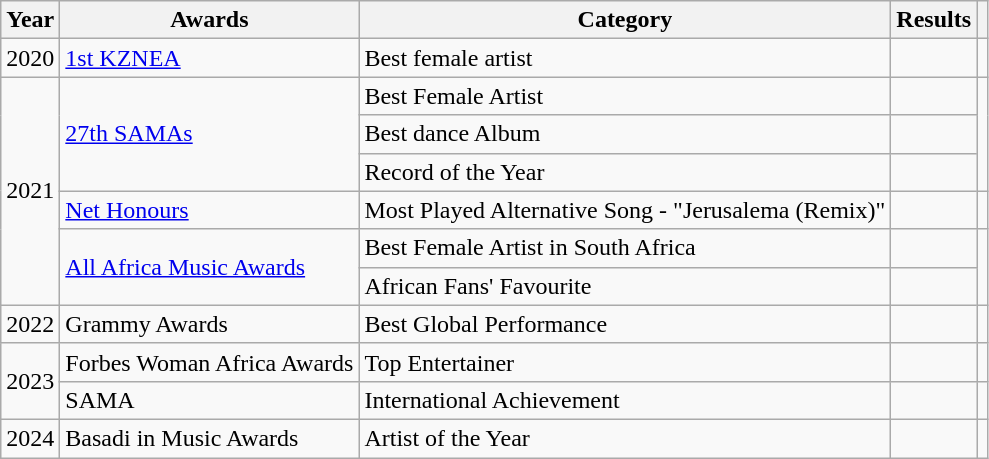<table class="wikitable">
<tr>
<th>Year</th>
<th>Awards</th>
<th>Category</th>
<th>Results</th>
<th></th>
</tr>
<tr>
<td>2020</td>
<td><a href='#'>1st KZNEA</a></td>
<td>Best female artist</td>
<td></td>
<td></td>
</tr>
<tr>
<td rowspan="6">2021</td>
<td rowspan="3"><a href='#'>27th SAMAs</a></td>
<td>Best Female Artist</td>
<td></td>
<td rowspan="3"></td>
</tr>
<tr>
<td>Best dance Album</td>
<td></td>
</tr>
<tr>
<td>Record of the Year</td>
<td></td>
</tr>
<tr>
<td><a href='#'>Net Honours</a></td>
<td>Most Played Alternative Song - "Jerusalema (Remix)"<br></td>
<td></td>
<td></td>
</tr>
<tr>
<td rowspan="2"><a href='#'>All Africa Music Awards</a></td>
<td>Best Female Artist in South Africa</td>
<td></td>
<td rowspan="2"></td>
</tr>
<tr>
<td>African Fans' Favourite</td>
<td></td>
</tr>
<tr>
<td>2022</td>
<td>Grammy Awards</td>
<td>Best Global Performance</td>
<td></td>
<td></td>
</tr>
<tr>
<td rowspan=2>2023</td>
<td>Forbes Woman Africa Awards</td>
<td>Top Entertainer</td>
<td></td>
<td></td>
</tr>
<tr>
<td>SAMA</td>
<td>International Achievement</td>
<td></td>
<td></td>
</tr>
<tr>
<td>2024</td>
<td>Basadi in Music Awards</td>
<td>Artist of the Year</td>
<td></td>
<td></td>
</tr>
</table>
